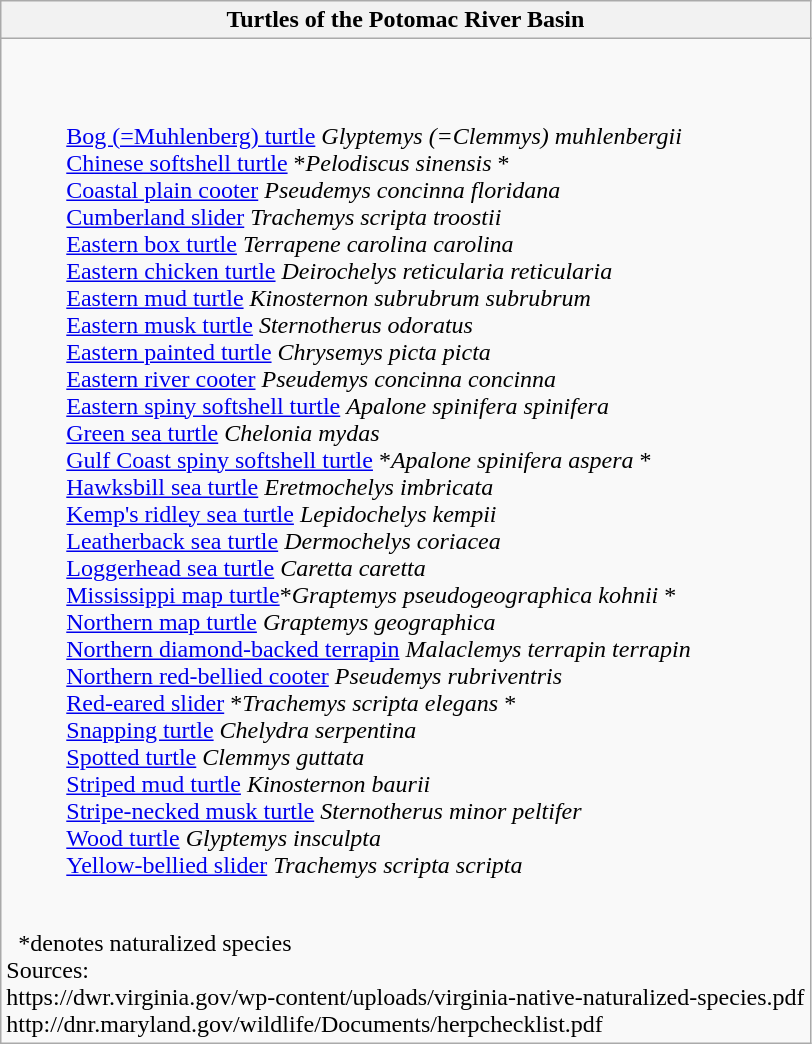<table class="wikitable mw-collapsible mw-collapsed">
<tr>
<th>Turtles of the Potomac River Basin</th>
</tr>
<tr>
<td><br><blockquote><br><a href='#'>Bog (=Muhlenberg) turtle</a> <em>Glyptemys (=Clemmys) muhlenbergii</em><br><a href='#'>Chinese softshell turtle</a> *<em>Pelodiscus sinensis</em> *<br><a href='#'>Coastal plain cooter</a> <em>Pseudemys concinna floridana</em><br><a href='#'>Cumberland slider</a> <em>Trachemys scripta troostii</em><br><a href='#'>Eastern box turtle</a> <em>Terrapene carolina carolina</em><br><a href='#'>Eastern chicken turtle</a> <em>Deirochelys reticularia reticularia</em><br><a href='#'>Eastern mud turtle</a> <em>Kinosternon subrubrum subrubrum</em><br><a href='#'>Eastern musk turtle</a> <em>Sternotherus odoratus</em><br><a href='#'>Eastern painted turtle</a> <em>Chrysemys picta picta</em><br><a href='#'>Eastern river cooter</a> <em>Pseudemys concinna concinna</em><br><a href='#'>Eastern spiny softshell turtle</a> <em>Apalone spinifera spinifera</em><br><a href='#'>Green sea turtle</a> <em>Chelonia mydas</em><br><a href='#'>Gulf Coast spiny softshell turtle</a> *<em>Apalone spinifera aspera</em> *<br><a href='#'>Hawksbill sea turtle</a> <em>Eretmochelys imbricata</em><br><a href='#'>Kemp's ridley sea turtle</a> <em>Lepidochelys kempii</em><br><a href='#'>Leatherback sea turtle</a> <em>Dermochelys coriacea</em><br><a href='#'>Loggerhead sea turtle</a> <em>Caretta caretta</em><br><a href='#'>Mississippi map turtle</a>*<em>Graptemys pseudogeographica kohnii</em> *<br><a href='#'>Northern map turtle</a> <em>Graptemys geographica</em><br><a href='#'>Northern diamond-backed terrapin</a> <em>Malaclemys terrapin terrapin</em><br><a href='#'>Northern red-bellied cooter</a> <em>Pseudemys rubriventris</em><br><a href='#'>Red-eared slider</a> *<em>Trachemys scripta elegans</em> *<br><a href='#'>Snapping turtle</a> <em>Chelydra serpentina</em><br><a href='#'>Spotted turtle</a> <em>Clemmys guttata</em><br><a href='#'>Striped mud turtle</a> <em>Kinosternon baurii</em><br><a href='#'>Stripe-necked musk turtle</a> <em>Sternotherus minor peltifer</em><br><a href='#'>Wood turtle</a> <em>Glyptemys insculpta</em><br><a href='#'>Yellow-bellied slider</a> <em>Trachemys scripta scripta</em>
</blockquote><br>  *denotes naturalized species<br>Sources:<br>
https://dwr.virginia.gov/wp-content/uploads/virginia-native-naturalized-species.pdf<br>
http://dnr.maryland.gov/wildlife/Documents/herpchecklist.pdf</td>
</tr>
</table>
